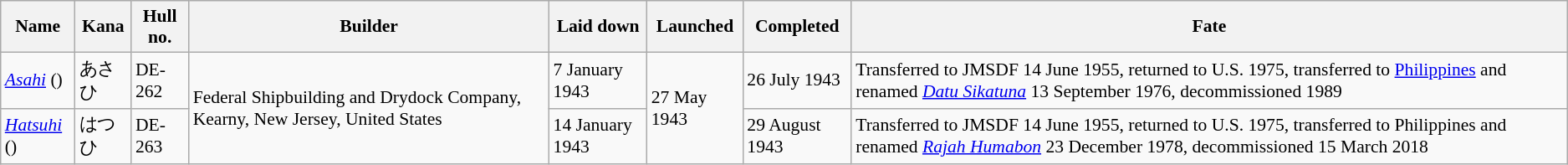<table class="wikitable" style="font-size:90%;">
<tr>
<th>Name</th>
<th>Kana</th>
<th>Hull no.</th>
<th>Builder</th>
<th>Laid down</th>
<th>Launched</th>
<th>Completed</th>
<th>Fate</th>
</tr>
<tr>
<td><em><a href='#'>Asahi</a></em> ()</td>
<td>あさひ</td>
<td>DE-262</td>
<td rowspan="2">Federal Shipbuilding and Drydock Company, Kearny, New Jersey, United States</td>
<td>7 January 1943</td>
<td rowspan="2">27 May 1943</td>
<td>26 July 1943</td>
<td>Transferred to JMSDF 14 June 1955, returned to U.S. 1975, transferred to <a href='#'>Philippines</a> and renamed <a href='#'><em>Datu Sikatuna</em></a> 13 September 1976, decommissioned 1989</td>
</tr>
<tr>
<td><em><a href='#'>Hatsuhi</a></em> ()</td>
<td>はつひ</td>
<td>DE-263</td>
<td>14 January 1943</td>
<td>29 August 1943</td>
<td>Transferred to JMSDF 14 June 1955, returned to U.S. 1975, transferred to Philippines and renamed <a href='#'><em>Rajah Humabon</em></a> 23 December 1978, decommissioned 15 March 2018</td>
</tr>
</table>
